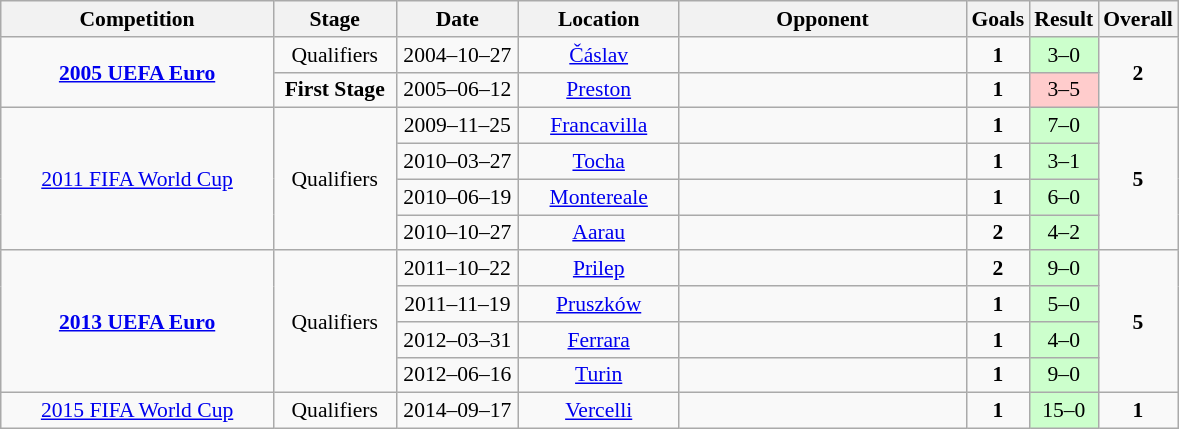<table class="wikitable" style="font-size:90%">
<tr>
<th width=175px>Competition</th>
<th width=75px>Stage</th>
<th width=75px>Date</th>
<th width=100px>Location</th>
<th width=185px>Opponent</th>
<th width=25px>Goals</th>
<th width=25>Result</th>
<th width=25px>Overall</th>
</tr>
<tr align=center>
<td rowspan=2><strong><a href='#'>2005 UEFA Euro</a></strong></td>
<td>Qualifiers</td>
<td>2004–10–27</td>
<td><a href='#'>Čáslav</a></td>
<td align=left></td>
<td><strong>1</strong></td>
<td bgcolor=#CCFFCC>3–0</td>
<td rowspan=2><strong>2</strong></td>
</tr>
<tr align=center>
<td><strong>First Stage</strong></td>
<td>2005–06–12</td>
<td><a href='#'>Preston</a></td>
<td align=left></td>
<td><strong>1</strong></td>
<td bgcolor=#FFCCCC>3–5</td>
</tr>
<tr align=center>
<td rowspan=4><a href='#'>2011 FIFA World Cup</a></td>
<td rowspan=4>Qualifiers</td>
<td>2009–11–25</td>
<td><a href='#'>Francavilla</a></td>
<td align=left></td>
<td><strong>1</strong></td>
<td bgcolor=#CCFFCC>7–0</td>
<td rowspan=4><strong>5</strong></td>
</tr>
<tr align=center>
<td>2010–03–27</td>
<td><a href='#'>Tocha</a></td>
<td align=left></td>
<td><strong>1</strong></td>
<td bgcolor=#CCFFCC>3–1</td>
</tr>
<tr align=center>
<td>2010–06–19</td>
<td><a href='#'>Montereale</a></td>
<td align=left></td>
<td><strong>1</strong></td>
<td bgcolor=#CCFFCC>6–0</td>
</tr>
<tr align=center>
<td>2010–10–27</td>
<td><a href='#'>Aarau</a></td>
<td align=left></td>
<td><strong>2</strong></td>
<td bgcolor=#CCFFCC>4–2</td>
</tr>
<tr align=center>
<td rowspan=4><strong><a href='#'>2013 UEFA Euro</a></strong></td>
<td rowspan=4>Qualifiers</td>
<td>2011–10–22</td>
<td><a href='#'>Prilep</a></td>
<td align=left></td>
<td><strong>2</strong></td>
<td bgcolor=#CCFFCC>9–0</td>
<td rowspan=4><strong>5</strong></td>
</tr>
<tr align=center>
<td>2011–11–19</td>
<td><a href='#'>Pruszków</a></td>
<td align=left></td>
<td><strong>1</strong></td>
<td bgcolor=#CCFFCC>5–0</td>
</tr>
<tr align=center>
<td>2012–03–31</td>
<td><a href='#'>Ferrara</a></td>
<td align=left></td>
<td><strong>1</strong></td>
<td bgcolor=#CCFFCC>4–0</td>
</tr>
<tr align=center>
<td>2012–06–16</td>
<td><a href='#'>Turin</a></td>
<td align=left></td>
<td><strong>1</strong></td>
<td bgcolor=#CCFFCC>9–0</td>
</tr>
<tr align=center>
<td><a href='#'>2015 FIFA World Cup</a></td>
<td>Qualifiers</td>
<td>2014–09–17</td>
<td><a href='#'>Vercelli</a></td>
<td align=left></td>
<td><strong>1</strong></td>
<td bgcolor=#CCFFCC>15–0</td>
<td><strong>1</strong></td>
</tr>
</table>
